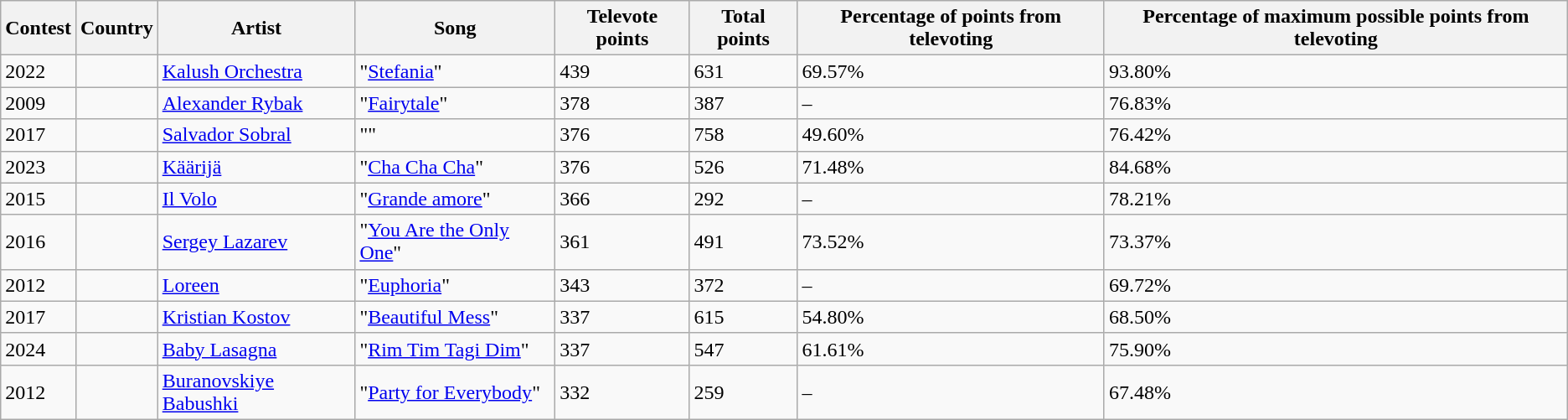<table class="wikitable sortable">
<tr>
<th scope="col">Contest</th>
<th scope="col">Country</th>
<th scope="col">Artist</th>
<th scope="col">Song</th>
<th scope="col">Televote points</th>
<th scope="col">Total points</th>
<th scope="col">Percentage of points from televoting</th>
<th>Percentage of maximum possible points from televoting</th>
</tr>
<tr>
<td>2022</td>
<td></td>
<td><a href='#'>Kalush Orchestra</a></td>
<td>"<a href='#'>Stefania</a>"</td>
<td>439</td>
<td>631</td>
<td>69.57%</td>
<td>93.80%</td>
</tr>
<tr>
<td>2009</td>
<td></td>
<td><a href='#'>Alexander Rybak</a></td>
<td>"<a href='#'>Fairytale</a>"</td>
<td>378</td>
<td>387</td>
<td>–</td>
<td>76.83%</td>
</tr>
<tr>
<td>2017</td>
<td></td>
<td><a href='#'>Salvador Sobral</a></td>
<td>""</td>
<td>376</td>
<td>758</td>
<td>49.60%</td>
<td>76.42%</td>
</tr>
<tr>
<td>2023</td>
<td></td>
<td><a href='#'>Käärijä</a></td>
<td>"<a href='#'>Cha Cha Cha</a>"</td>
<td>376</td>
<td>526</td>
<td>71.48%</td>
<td>84.68%</td>
</tr>
<tr>
<td>2015</td>
<td></td>
<td><a href='#'>Il Volo</a></td>
<td>"<a href='#'>Grande amore</a>"</td>
<td>366</td>
<td>292</td>
<td>–</td>
<td>78.21%</td>
</tr>
<tr>
<td>2016</td>
<td></td>
<td><a href='#'>Sergey Lazarev</a></td>
<td>"<a href='#'>You Are the Only One</a>"</td>
<td>361</td>
<td>491</td>
<td>73.52%</td>
<td>73.37%</td>
</tr>
<tr>
<td>2012</td>
<td></td>
<td><a href='#'>Loreen</a></td>
<td>"<a href='#'>Euphoria</a>"</td>
<td>343</td>
<td>372</td>
<td>–</td>
<td>69.72%</td>
</tr>
<tr>
<td>2017</td>
<td></td>
<td><a href='#'>Kristian Kostov</a></td>
<td>"<a href='#'>Beautiful Mess</a>"</td>
<td>337</td>
<td>615</td>
<td>54.80%</td>
<td>68.50%</td>
</tr>
<tr>
<td>2024</td>
<td></td>
<td><a href='#'>Baby Lasagna</a></td>
<td>"<a href='#'>Rim Tim Tagi Dim</a>"</td>
<td>337</td>
<td>547</td>
<td>61.61%</td>
<td>75.90%</td>
</tr>
<tr>
<td>2012</td>
<td></td>
<td><a href='#'>Buranovskiye Babushki</a></td>
<td>"<a href='#'>Party for Everybody</a>"</td>
<td>332</td>
<td>259</td>
<td>–</td>
<td>67.48%</td>
</tr>
</table>
